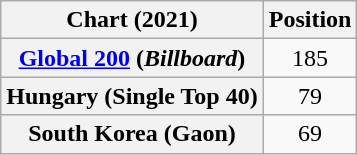<table class="wikitable plainrowheaders" style="text-align:center">
<tr>
<th scope="col">Chart (2021)</th>
<th scope="col">Position</th>
</tr>
<tr>
<th scope="row"><a href='#'>Global 200</a> (<em>Billboard</em>)</th>
<td>185</td>
</tr>
<tr>
<th scope="row">Hungary (Single Top 40)</th>
<td>79</td>
</tr>
<tr>
<th scope="row">South Korea (Gaon)</th>
<td>69</td>
</tr>
</table>
